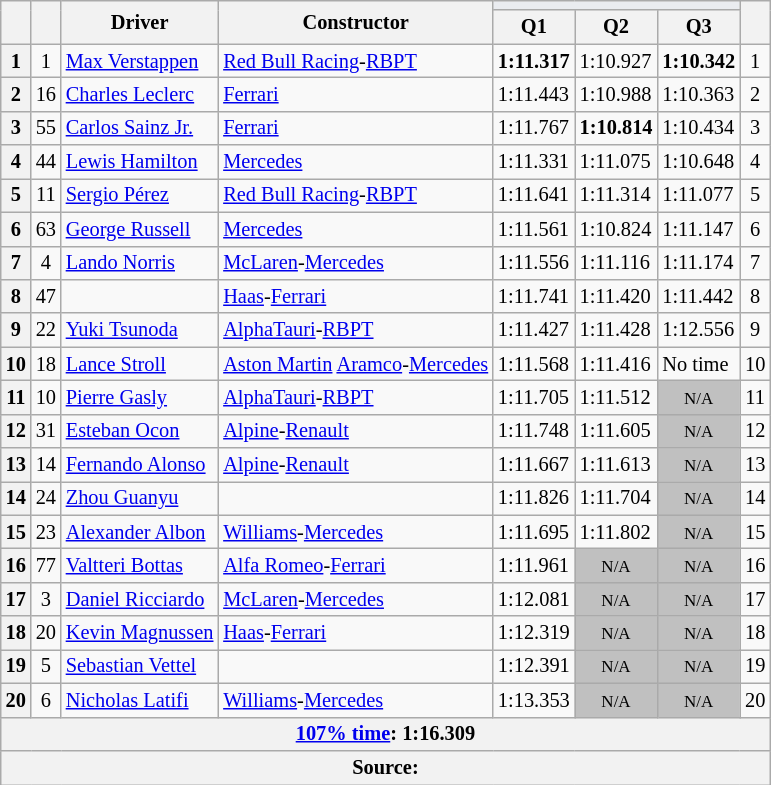<table class="wikitable sortable" style="font-size: 85%;">
<tr>
<th rowspan="2"></th>
<th rowspan="2"></th>
<th rowspan="2">Driver</th>
<th rowspan="2">Constructor</th>
<th colspan="3" style="background:#eaecf0; text-align:center;"></th>
<th rowspan="2"></th>
</tr>
<tr>
<th scope="col">Q1</th>
<th scope="col">Q2</th>
<th scope="col">Q3</th>
</tr>
<tr>
<th scope="row">1</th>
<td align="center">1</td>
<td data-sort-value="ver"> <a href='#'>Max Verstappen</a></td>
<td><a href='#'>Red Bull Racing</a>-<a href='#'>RBPT</a></td>
<td><strong>1:11.317</strong></td>
<td>1:10.927</td>
<td><strong>1:10.342</strong></td>
<td align="center">1</td>
</tr>
<tr>
<th scope="row">2</th>
<td align="center">16</td>
<td data-sort-value="lec"> <a href='#'>Charles Leclerc</a></td>
<td><a href='#'>Ferrari</a></td>
<td>1:11.443</td>
<td>1:10.988</td>
<td>1:10.363</td>
<td align="center">2</td>
</tr>
<tr>
<th scope="row">3</th>
<td align="center">55</td>
<td data-sort-value="sai"> <a href='#'>Carlos Sainz Jr.</a></td>
<td><a href='#'>Ferrari</a></td>
<td>1:11.767</td>
<td><strong>1:10.814</strong></td>
<td>1:10.434</td>
<td align="center">3</td>
</tr>
<tr>
<th scope="row">4</th>
<td align="center">44</td>
<td data-sort-value="ham"> <a href='#'>Lewis Hamilton</a></td>
<td><a href='#'>Mercedes</a></td>
<td>1:11.331</td>
<td>1:11.075</td>
<td>1:10.648</td>
<td align="center">4</td>
</tr>
<tr>
<th scope="row">5</th>
<td align="center">11</td>
<td data-sort-value="per"> <a href='#'>Sergio Pérez</a></td>
<td><a href='#'>Red Bull Racing</a>-<a href='#'>RBPT</a></td>
<td>1:11.641</td>
<td>1:11.314</td>
<td>1:11.077</td>
<td align="center">5</td>
</tr>
<tr>
<th scope="row">6</th>
<td align="center">63</td>
<td data-sort-value="rus"> <a href='#'>George Russell</a></td>
<td><a href='#'>Mercedes</a></td>
<td>1:11.561</td>
<td>1:10.824</td>
<td>1:11.147</td>
<td align="center">6</td>
</tr>
<tr>
<th scope="row">7</th>
<td align="center">4</td>
<td data-sort-value="nor"> <a href='#'>Lando Norris</a></td>
<td><a href='#'>McLaren</a>-<a href='#'>Mercedes</a></td>
<td>1:11.556</td>
<td>1:11.116</td>
<td>1:11.174</td>
<td align="center">7</td>
</tr>
<tr>
<th scope="row">8</th>
<td align="center">47</td>
<td data-sort-value="sch"></td>
<td><a href='#'>Haas</a>-<a href='#'>Ferrari</a></td>
<td>1:11.741</td>
<td>1:11.420</td>
<td>1:11.442</td>
<td align="center">8</td>
</tr>
<tr>
<th scope="row">9</th>
<td align="center">22</td>
<td data-sort-value="tsu"> <a href='#'>Yuki Tsunoda</a></td>
<td><a href='#'>AlphaTauri</a>-<a href='#'>RBPT</a></td>
<td>1:11.427</td>
<td>1:11.428</td>
<td>1:12.556</td>
<td align="center">9</td>
</tr>
<tr>
<th scope="row">10</th>
<td align="center">18</td>
<td data-sort-value="str"> <a href='#'>Lance Stroll</a></td>
<td><a href='#'>Aston Martin</a> <a href='#'>Aramco</a>-<a href='#'>Mercedes</a></td>
<td>1:11.568</td>
<td>1:11.416</td>
<td data-sort-value="2:00">No time</td>
<td align="center">10</td>
</tr>
<tr>
<th align="center">11</th>
<td align="center">10</td>
<td data-sort-value="gas"> <a href='#'>Pierre Gasly</a></td>
<td><a href='#'>AlphaTauri</a>-<a href='#'>RBPT</a></td>
<td>1:11.705</td>
<td>1:11.512</td>
<td data-sort-value="11" align="center" style="background: silver"><small>N/A</small></td>
<td align="center">11</td>
</tr>
<tr>
<th scope="row">12</th>
<td align="center">31</td>
<td data-sort-value="oco"> <a href='#'>Esteban Ocon</a></td>
<td><a href='#'>Alpine</a>-<a href='#'>Renault</a></td>
<td>1:11.748</td>
<td>1:11.605</td>
<td data-sort-value="12" align="center" style="background: silver"><small>N/A</small></td>
<td align="center">12</td>
</tr>
<tr>
<th scope="row">13</th>
<td align="center">14</td>
<td data-sort-value="alo"> <a href='#'>Fernando Alonso</a></td>
<td><a href='#'>Alpine</a>-<a href='#'>Renault</a></td>
<td>1:11.667</td>
<td>1:11.613</td>
<td data-sort-value="13" align="center" style="background: silver"><small>N/A</small></td>
<td align="center">13</td>
</tr>
<tr>
<th scope="row">14</th>
<td align="center">24</td>
<td data-sort-value="zho"> <a href='#'>Zhou Guanyu</a></td>
<td></td>
<td>1:11.826</td>
<td>1:11.704</td>
<td data-sort-value="14" align="center" style="background: silver"><small>N/A</small></td>
<td align="center">14</td>
</tr>
<tr>
<th align="center">15</th>
<td align="center">23</td>
<td data-sort-value="alb"> <a href='#'>Alexander Albon</a></td>
<td><a href='#'>Williams</a>-<a href='#'>Mercedes</a></td>
<td>1:11.695</td>
<td>1:11.802</td>
<td data-sort-value="15" align="center" style="background: silver"><small>N/A</small></td>
<td align="center">15</td>
</tr>
<tr>
<th scope="row">16</th>
<td align="center">77</td>
<td data-sort-value="bot"> <a href='#'>Valtteri Bottas</a></td>
<td><a href='#'>Alfa Romeo</a>-<a href='#'>Ferrari</a></td>
<td>1:11.961</td>
<td data-sort-value="16" align="center" style="background: silver"><small>N/A</small></td>
<td data-sort-value="16" align="center" style="background: silver"><small>N/A</small></td>
<td align="center">16</td>
</tr>
<tr>
<th scope="row">17</th>
<td align="center">3</td>
<td data-sort-value="ric"> <a href='#'>Daniel Ricciardo</a></td>
<td><a href='#'>McLaren</a>-<a href='#'>Mercedes</a></td>
<td>1:12.081</td>
<td data-sort-value="17" align="center" style="background: silver"><small>N/A</small></td>
<td data-sort-value="17" align="center" style="background: silver"><small>N/A</small></td>
<td align="center">17</td>
</tr>
<tr>
<th scope="row">18</th>
<td align="center">20</td>
<td data-sort-value="mag"> <a href='#'>Kevin Magnussen</a></td>
<td><a href='#'>Haas</a>-<a href='#'>Ferrari</a></td>
<td>1:12.319</td>
<td data-sort-value="18" align="center" style="background: silver"><small>N/A</small></td>
<td data-sort-value="18" align="center" style="background: silver"><small>N/A</small></td>
<td align="center">18</td>
</tr>
<tr>
<th scope="row">19</th>
<td align="center">5</td>
<td data-sort-value="vet"> <a href='#'>Sebastian Vettel</a></td>
<td></td>
<td>1:12.391</td>
<td data-sort-value="19" align="center" style="background: silver"><small>N/A</small></td>
<td data-sort-value="19" align="center" style="background: silver"><small>N/A</small></td>
<td align="center">19</td>
</tr>
<tr>
<th align="center">20</th>
<td align="center">6</td>
<td data-sort-value="lat"> <a href='#'>Nicholas Latifi</a></td>
<td><a href='#'>Williams</a>-<a href='#'>Mercedes</a></td>
<td>1:13.353</td>
<td data-sort-value="20" align="center" style="background: silver"><small>N/A</small></td>
<td data-sort-value="20" align="center" style="background: silver"><small>N/A</small></td>
<td align="center">20</td>
</tr>
<tr>
<th colspan="8"><a href='#'>107% time</a>: 1:16.309</th>
</tr>
<tr>
<th colspan="8">Source:</th>
</tr>
</table>
